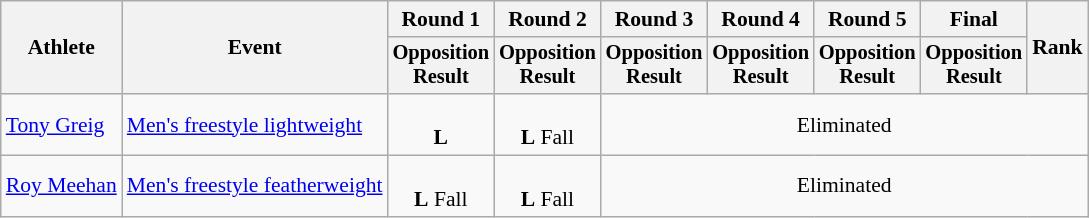<table class="wikitable" style="font-size:90%;text-align:center;">
<tr>
<th rowspan=2>Athlete</th>
<th rowspan=2>Event</th>
<th>Round 1</th>
<th>Round 2</th>
<th>Round 3</th>
<th>Round 4</th>
<th>Round 5</th>
<th>Final</th>
<th rowspan=2>Rank</th>
</tr>
<tr style="font-size:95%">
<th>Opposition<br>Result</th>
<th>Opposition<br>Result</th>
<th>Opposition<br>Result</th>
<th>Opposition<br>Result</th>
<th>Opposition<br>Result</th>
<th>Opposition<br>Result</th>
</tr>
<tr>
<td style="text-align:left;"><a href='#'>Tony Greig</a></td>
<td style="text-align:left;"><a href='#'>Men's freestyle lightweight</a></td>
<td><br><strong>L</strong></td>
<td><br><strong>L</strong> Fall</td>
<td colspan=5>Eliminated</td>
</tr>
<tr>
<td style="text-align:left;"><a href='#'>Roy Meehan</a></td>
<td style="text-align:left;"><a href='#'>Men's freestyle featherweight</a></td>
<td><br><strong>L</strong> Fall</td>
<td><br><strong>L</strong> Fall</td>
<td colspan=5>Eliminated</td>
</tr>
</table>
